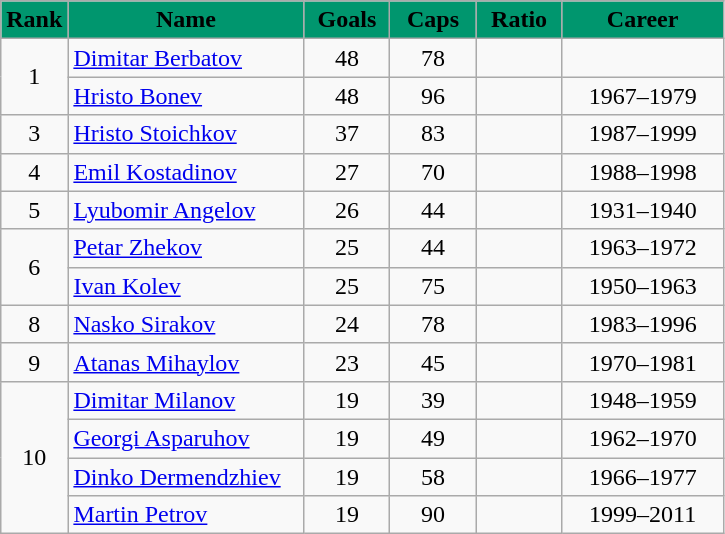<table class="wikitable sortable" style="text-align:center;">
<tr>
<th style="background:#00966E" width="30px"><span>Rank</span></th>
<th style="background:#00966E" width="150px"><span>Name</span></th>
<th style="background:#00966E" width="50px"><span>Goals</span></th>
<th style="background:#00966E" width="50px"><span>Caps</span></th>
<th style="background:#00966E" width="50px"><span>Ratio</span></th>
<th style="background:#00966E" width="100px"><span>Career</span></th>
</tr>
<tr>
<td rowspan=2>1</td>
<td align=left><a href='#'>Dimitar Berbatov</a></td>
<td>48</td>
<td>78</td>
<td></td>
<td></td>
</tr>
<tr>
<td align=left><a href='#'>Hristo Bonev</a></td>
<td>48</td>
<td>96</td>
<td></td>
<td>1967–1979</td>
</tr>
<tr>
<td>3</td>
<td align=left><a href='#'>Hristo Stoichkov</a></td>
<td>37</td>
<td>83</td>
<td></td>
<td>1987–1999</td>
</tr>
<tr>
<td>4</td>
<td align=left><a href='#'>Emil Kostadinov</a></td>
<td>27</td>
<td>70</td>
<td></td>
<td>1988–1998</td>
</tr>
<tr>
<td>5</td>
<td align=left><a href='#'>Lyubomir Angelov</a></td>
<td>26</td>
<td>44</td>
<td></td>
<td>1931–1940</td>
</tr>
<tr>
<td rowspan=2>6</td>
<td align=left><a href='#'>Petar Zhekov</a></td>
<td>25</td>
<td>44</td>
<td></td>
<td>1963–1972</td>
</tr>
<tr>
<td align=left><a href='#'>Ivan Kolev</a></td>
<td>25</td>
<td>75</td>
<td></td>
<td>1950–1963</td>
</tr>
<tr>
<td>8</td>
<td align=left><a href='#'>Nasko Sirakov</a></td>
<td>24</td>
<td>78</td>
<td></td>
<td>1983–1996</td>
</tr>
<tr>
<td>9</td>
<td align=left><a href='#'>Atanas Mihaylov</a></td>
<td>23</td>
<td>45</td>
<td></td>
<td>1970–1981</td>
</tr>
<tr>
<td rowspan=4>10</td>
<td align=left><a href='#'>Dimitar Milanov</a></td>
<td>19</td>
<td>39</td>
<td></td>
<td>1948–1959</td>
</tr>
<tr>
<td align=left><a href='#'>Georgi Asparuhov</a></td>
<td>19</td>
<td>49</td>
<td></td>
<td>1962–1970</td>
</tr>
<tr>
<td align=left><a href='#'>Dinko Dermendzhiev</a></td>
<td>19</td>
<td>58</td>
<td></td>
<td>1966–1977</td>
</tr>
<tr>
<td align=left><a href='#'>Martin Petrov</a></td>
<td>19</td>
<td>90</td>
<td></td>
<td>1999–2011</td>
</tr>
</table>
